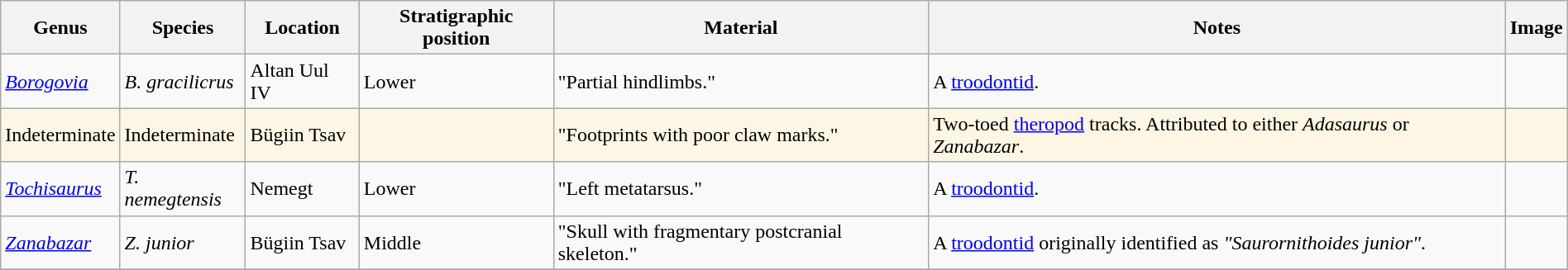<table class="wikitable" align="center" width="100%">
<tr>
<th>Genus</th>
<th>Species</th>
<th>Location</th>
<th>Stratigraphic position</th>
<th>Material</th>
<th>Notes</th>
<th>Image</th>
</tr>
<tr>
<td><em><a href='#'>Borogovia</a></em></td>
<td><em>B. gracilicrus</em></td>
<td>Altan Uul IV</td>
<td>Lower</td>
<td>"Partial hindlimbs."</td>
<td>A <a href='#'>troodontid</a>.</td>
<td></td>
</tr>
<tr>
<td style="background:#fef6e4;">Indeterminate</td>
<td style="background:#fef6e4;">Indeterminate</td>
<td style="background:#fef6e4;">Bügiin Tsav</td>
<td style="background:#fef6e4;"></td>
<td style="background:#fef6e4;">"Footprints with poor claw marks."</td>
<td style="background:#fef6e4;">Two-toed <a href='#'>theropod</a> tracks. Attributed to either <em>Adasaurus</em> or <em>Zanabazar</em>.</td>
<td style="background:#fef6e4;"></td>
</tr>
<tr>
<td><em><a href='#'>Tochisaurus</a></em></td>
<td><em>T. nemegtensis</em></td>
<td>Nemegt</td>
<td>Lower</td>
<td>"Left metatarsus."</td>
<td>A <a href='#'>troodontid</a>.</td>
<td></td>
</tr>
<tr>
<td><em><a href='#'>Zanabazar</a></em></td>
<td><em>Z. junior</em></td>
<td>Bügiin Tsav</td>
<td>Middle</td>
<td>"Skull with fragmentary postcranial skeleton."</td>
<td>A <a href='#'>troodontid</a> originally identified as <em>"Saurornithoides junior"</em>.</td>
<td></td>
</tr>
<tr>
</tr>
</table>
